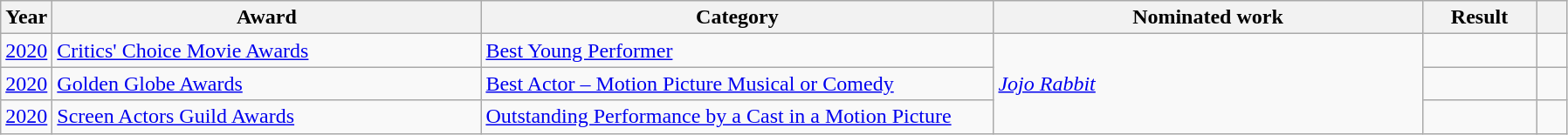<table class="wikitable sortable">
<tr>
<th scope="col" style="width:1em;">Year</th>
<th scope="col" style="width:20em;">Award</th>
<th scope="col" style="width:24em;">Category</th>
<th scope="col" style="width:20em;">Nominated work</th>
<th scope="col" style="width:5em;">Result</th>
<th scope="col" style="width:1em;"class="unsortable"></th>
</tr>
<tr>
<td><a href='#'>2020</a></td>
<td><a href='#'>Critics' Choice Movie Awards</a></td>
<td><a href='#'>Best Young Performer</a></td>
<td rowspan="3"><em><a href='#'>Jojo Rabbit</a></em></td>
<td></td>
<td></td>
</tr>
<tr>
<td><a href='#'>2020</a></td>
<td><a href='#'>Golden Globe Awards</a></td>
<td><a href='#'>Best Actor – Motion Picture Musical or Comedy</a></td>
<td></td>
<td></td>
</tr>
<tr>
<td><a href='#'>2020</a></td>
<td><a href='#'>Screen Actors Guild Awards</a></td>
<td><a href='#'>Outstanding Performance by a Cast in a Motion Picture</a></td>
<td></td>
<td></td>
</tr>
</table>
